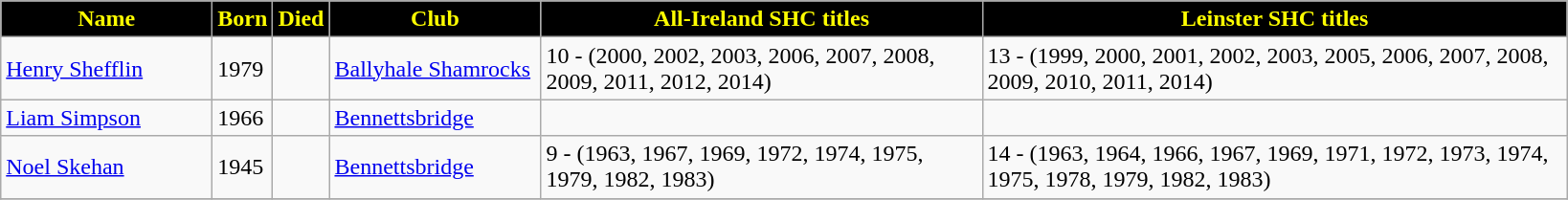<table align=top class="wikitable">
<tr>
<th style="background:black; color:yellow;" width=140>Name</th>
<th style="background:black; color:yellow;" width=25>Born</th>
<th style="background:black; color:yellow;" width=25>Died</th>
<th style="background:black; color:yellow;" width=140>Club</th>
<th style="background:black; color:yellow;" width=300>All-Ireland SHC titles</th>
<th style="background:black; color:yellow;" width=400>Leinster SHC titles</th>
</tr>
<tr>
<td><a href='#'>Henry Shefflin</a></td>
<td>1979</td>
<td></td>
<td><a href='#'>Ballyhale Shamrocks</a></td>
<td>10 - (2000, 2002, 2003, 2006, 2007, 2008, 2009, 2011, 2012, 2014)</td>
<td>13 - (1999, 2000, 2001, 2002, 2003, 2005, 2006, 2007, 2008, 2009, 2010, 2011, 2014)</td>
</tr>
<tr>
<td><a href='#'>Liam Simpson</a></td>
<td>1966</td>
<td></td>
<td><a href='#'>Bennettsbridge</a></td>
<td></td>
<td></td>
</tr>
<tr>
<td><a href='#'>Noel Skehan</a></td>
<td>1945</td>
<td></td>
<td><a href='#'>Bennettsbridge</a></td>
<td>9 - (1963, 1967, 1969, 1972, 1974, 1975, 1979, 1982, 1983)</td>
<td>14 - (1963, 1964, 1966, 1967, 1969, 1971, 1972, 1973, 1974, 1975, 1978, 1979, 1982, 1983)</td>
</tr>
<tr>
</tr>
</table>
